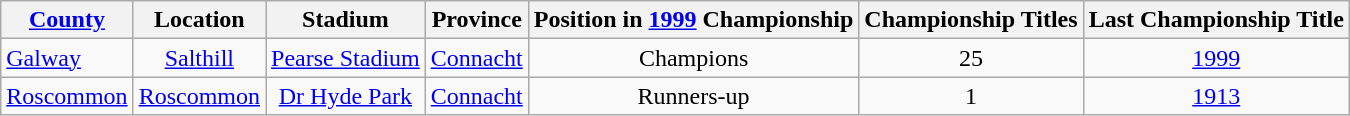<table class="wikitable sortable" style="text-align:center">
<tr>
<th><a href='#'>County</a></th>
<th>Location</th>
<th>Stadium</th>
<th>Province</th>
<th>Position in <a href='#'>1999</a> Championship</th>
<th>Championship Titles</th>
<th>Last Championship Title</th>
</tr>
<tr>
<td style="text-align:left"> <a href='#'>Galway</a></td>
<td><a href='#'>Salthill</a></td>
<td><a href='#'>Pearse Stadium</a></td>
<td><a href='#'>Connacht</a></td>
<td>Champions</td>
<td>25</td>
<td><a href='#'>1999</a></td>
</tr>
<tr>
<td style="text-align:left"> <a href='#'>Roscommon</a></td>
<td><a href='#'>Roscommon</a></td>
<td><a href='#'>Dr Hyde Park</a></td>
<td><a href='#'>Connacht</a></td>
<td>Runners-up</td>
<td>1</td>
<td><a href='#'>1913</a></td>
</tr>
</table>
